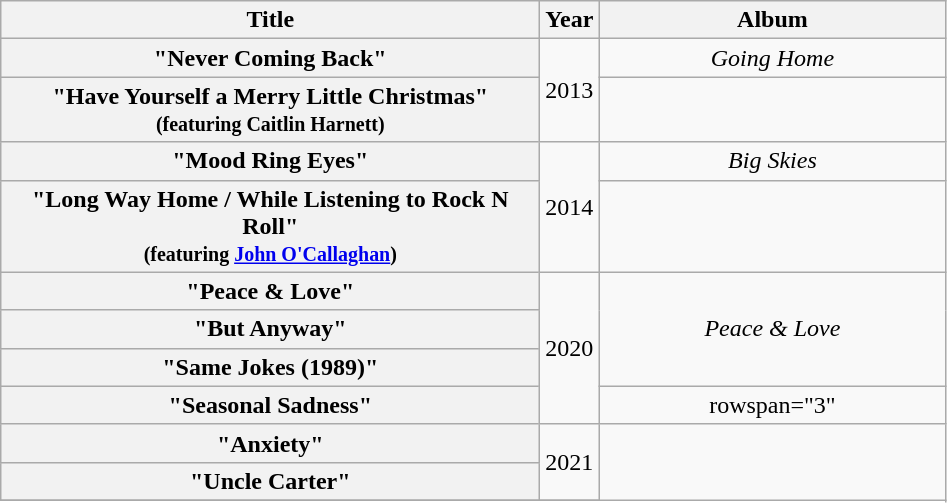<table class="wikitable plainrowheaders" style="text-align:center;">
<tr>
<th scope="col" style="width:22em;">Title</th>
<th scope="col">Year</th>
<th scope="col" style="width:14em;">Album</th>
</tr>
<tr>
<th scope="row">"Never Coming Back"</th>
<td rowspan="2">2013</td>
<td><em>Going Home</em></td>
</tr>
<tr>
<th scope="row">"Have Yourself a Merry Little Christmas"<br><small>(featuring Caitlin Harnett)</small></th>
<td></td>
</tr>
<tr>
<th scope="row">"Mood Ring Eyes"</th>
<td rowspan="2">2014</td>
<td><em>Big Skies</em></td>
</tr>
<tr>
<th scope="row">"Long Way Home / While Listening to Rock N Roll"<br><small>(featuring <a href='#'>John O'Callaghan</a>)</small></th>
<td></td>
</tr>
<tr>
<th scope="row">"Peace & Love"</th>
<td rowspan="4">2020</td>
<td rowspan="3"><em>Peace & Love</em></td>
</tr>
<tr>
<th scope="row">"But Anyway"</th>
</tr>
<tr>
<th scope="row">"Same Jokes (1989)"</th>
</tr>
<tr>
<th scope="row">"Seasonal Sadness"</th>
<td>rowspan="3" </td>
</tr>
<tr>
<th scope="row">"Anxiety"</th>
<td rowspan="2">2021</td>
</tr>
<tr>
<th scope="row">"Uncle Carter"</th>
</tr>
<tr>
</tr>
</table>
